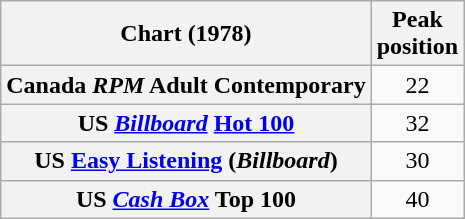<table class="wikitable sortable plainrowheaders" style="text-align:center">
<tr>
<th scope="col">Chart (1978)</th>
<th scope="col">Peak<br>position</th>
</tr>
<tr>
<th scope="row">Canada <em>RPM</em> Adult Contemporary</th>
<td>22</td>
</tr>
<tr>
<th scope="row">US <em><a href='#'>Billboard</a></em> <a href='#'>Hot 100</a></th>
<td>32</td>
</tr>
<tr>
<th scope="row">US <a href='#'>Easy Listening</a> (<em>Billboard</em>)</th>
<td>30</td>
</tr>
<tr>
<th scope="row">US <a href='#'><em>Cash Box</em></a> Top 100</th>
<td>40</td>
</tr>
</table>
